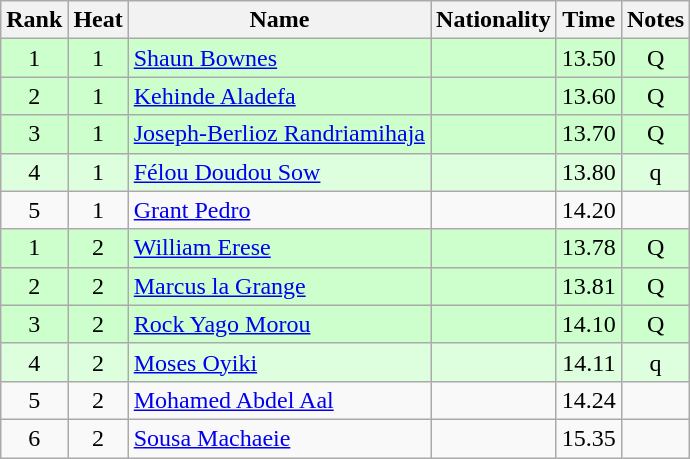<table class="wikitable sortable" style="text-align:center">
<tr>
<th>Rank</th>
<th>Heat</th>
<th>Name</th>
<th>Nationality</th>
<th>Time</th>
<th>Notes</th>
</tr>
<tr bgcolor=ccffcc>
<td>1</td>
<td>1</td>
<td align=left><a href='#'>Shaun Bownes</a></td>
<td align=left></td>
<td>13.50</td>
<td>Q</td>
</tr>
<tr bgcolor=ccffcc>
<td>2</td>
<td>1</td>
<td align=left><a href='#'>Kehinde Aladefa</a></td>
<td align=left></td>
<td>13.60</td>
<td>Q</td>
</tr>
<tr bgcolor=ccffcc>
<td>3</td>
<td>1</td>
<td align=left><a href='#'>Joseph-Berlioz Randriamihaja</a></td>
<td align=left></td>
<td>13.70</td>
<td>Q</td>
</tr>
<tr bgcolor=ddffdd>
<td>4</td>
<td>1</td>
<td align=left><a href='#'>Félou Doudou Sow</a></td>
<td align=left></td>
<td>13.80</td>
<td>q</td>
</tr>
<tr>
<td>5</td>
<td>1</td>
<td align=left><a href='#'>Grant Pedro</a></td>
<td align=left></td>
<td>14.20</td>
<td></td>
</tr>
<tr bgcolor=ccffcc>
<td>1</td>
<td>2</td>
<td align=left><a href='#'>William Erese</a></td>
<td align=left></td>
<td>13.78</td>
<td>Q</td>
</tr>
<tr bgcolor=ccffcc>
<td>2</td>
<td>2</td>
<td align=left><a href='#'>Marcus la Grange</a></td>
<td align=left></td>
<td>13.81</td>
<td>Q</td>
</tr>
<tr bgcolor=ccffcc>
<td>3</td>
<td>2</td>
<td align=left><a href='#'>Rock Yago Morou</a></td>
<td align=left></td>
<td>14.10</td>
<td>Q</td>
</tr>
<tr bgcolor=ddffdd>
<td>4</td>
<td>2</td>
<td align=left><a href='#'>Moses Oyiki</a></td>
<td align=left></td>
<td>14.11</td>
<td>q</td>
</tr>
<tr>
<td>5</td>
<td>2</td>
<td align=left><a href='#'>Mohamed Abdel Aal</a></td>
<td align=left></td>
<td>14.24</td>
<td></td>
</tr>
<tr>
<td>6</td>
<td>2</td>
<td align=left><a href='#'>Sousa Machaeie</a></td>
<td align=left></td>
<td>15.35</td>
<td></td>
</tr>
</table>
